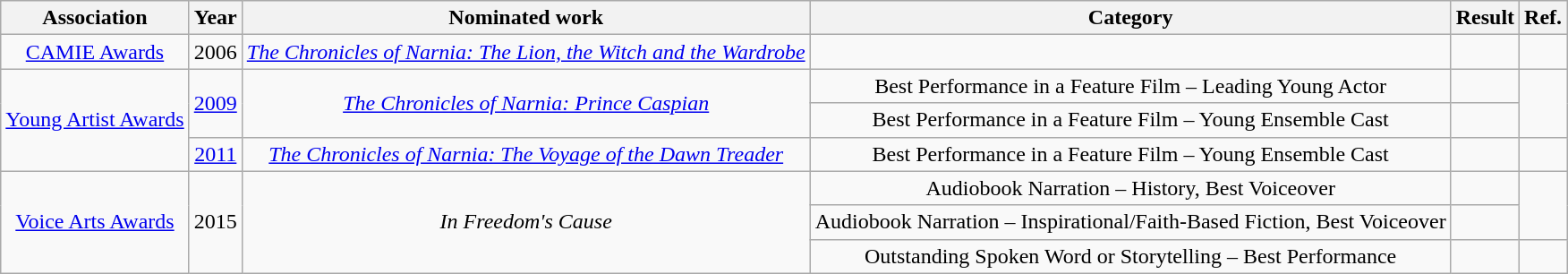<table class="wikitable sortable plainrowheaders" style="text-align:center;">
<tr>
<th>Association</th>
<th>Year</th>
<th>Nominated work</th>
<th>Category</th>
<th>Result</th>
<th>Ref.</th>
</tr>
<tr>
<td><a href='#'>CAMIE Awards</a></td>
<td>2006</td>
<td><em><a href='#'>The Chronicles of Narnia: The Lion, the Witch and the Wardrobe</a></em></td>
<td></td>
<td></td>
<td></td>
</tr>
<tr>
<td rowspan=3><a href='#'>Young Artist Awards</a></td>
<td rowspan=2><a href='#'>2009</a></td>
<td rowspan=2><em><a href='#'>The Chronicles of Narnia: Prince Caspian</a></em></td>
<td>Best Performance in a Feature Film – Leading Young Actor</td>
<td></td>
<td rowspan=2></td>
</tr>
<tr>
<td>Best Performance in a Feature Film – Young Ensemble Cast</td>
<td></td>
</tr>
<tr>
<td><a href='#'>2011</a></td>
<td><em><a href='#'>The Chronicles of Narnia: The Voyage of the Dawn Treader</a></em></td>
<td>Best Performance in a Feature Film – Young Ensemble Cast</td>
<td></td>
<td></td>
</tr>
<tr>
<td rowspan=3><a href='#'>Voice Arts Awards</a></td>
<td rowspan="3">2015</td>
<td rowspan="3"><em>In Freedom's Cause</em></td>
<td>Audiobook Narration – History, Best Voiceover</td>
<td></td>
<td rowspan="2"></td>
</tr>
<tr>
<td>Audiobook Narration – Inspirational/Faith-Based Fiction, Best Voiceover</td>
<td></td>
</tr>
<tr>
<td>Outstanding Spoken Word or Storytelling – Best Performance</td>
<td></td>
<td></td>
</tr>
</table>
